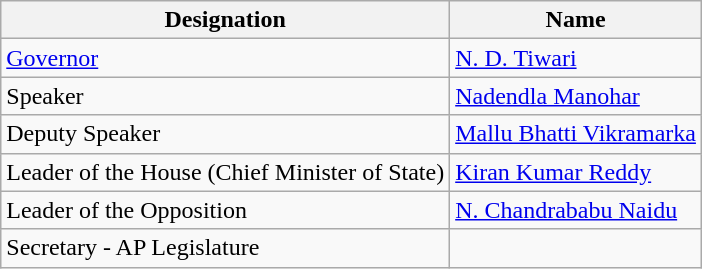<table class="wikitable">
<tr>
<th>Designation</th>
<th>Name</th>
</tr>
<tr>
<td><a href='#'>Governor</a></td>
<td><a href='#'>N. D. Tiwari</a></td>
</tr>
<tr>
<td>Speaker</td>
<td><a href='#'>Nadendla Manohar</a></td>
</tr>
<tr>
<td>Deputy Speaker</td>
<td><a href='#'>Mallu Bhatti Vikramarka</a><br></td>
</tr>
<tr>
<td>Leader of the House (Chief Minister of State)</td>
<td><a href='#'>Kiran Kumar Reddy</a></td>
</tr>
<tr>
<td>Leader of the Opposition</td>
<td><a href='#'>N. Chandrababu Naidu</a></td>
</tr>
<tr>
<td>Secretary - AP Legislature</td>
<td></td>
</tr>
</table>
